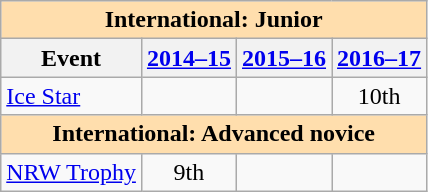<table class="wikitable" style="text-align:center">
<tr>
<th style="background-color: #ffdead; " colspan=4 align=center>International: Junior</th>
</tr>
<tr>
<th>Event</th>
<th><a href='#'>2014–15</a></th>
<th><a href='#'>2015–16</a></th>
<th><a href='#'>2016–17</a></th>
</tr>
<tr>
<td align=left><a href='#'>Ice Star</a></td>
<td></td>
<td></td>
<td>10th</td>
</tr>
<tr>
<th style="background-color: #ffdead; " colspan=4 align=center>International: Advanced novice</th>
</tr>
<tr>
<td align=left><a href='#'>NRW Trophy</a></td>
<td>9th</td>
<td></td>
<td></td>
</tr>
</table>
